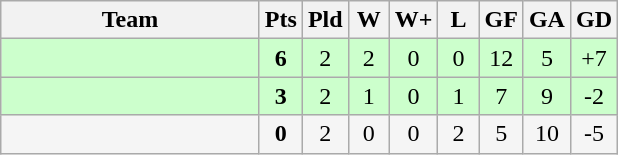<table class="wikitable" style="text-align:center;">
<tr>
<th width=165>Team</th>
<th width=20>Pts</th>
<th width=20>Pld</th>
<th width=20>W</th>
<th width=20>W+</th>
<th width=20>L</th>
<th width=20>GF</th>
<th width=20>GA</th>
<th width=20>GD</th>
</tr>
<tr align=center style="background:#ccffcc;">
<td style="text-align:left;"></td>
<td><strong>6</strong></td>
<td>2</td>
<td>2</td>
<td>0</td>
<td>0</td>
<td>12</td>
<td>5</td>
<td>+7</td>
</tr>
<tr align=center style="background:#ccffcc;">
<td style="text-align:left;"></td>
<td><strong>3</strong></td>
<td>2</td>
<td>1</td>
<td>0</td>
<td>1</td>
<td>7</td>
<td>9</td>
<td>-2</td>
</tr>
<tr align=center style="background:#f5f5f5;">
<td style="text-align:left;"></td>
<td><strong>0</strong></td>
<td>2</td>
<td>0</td>
<td>0</td>
<td>2</td>
<td>5</td>
<td>10</td>
<td>-5</td>
</tr>
</table>
